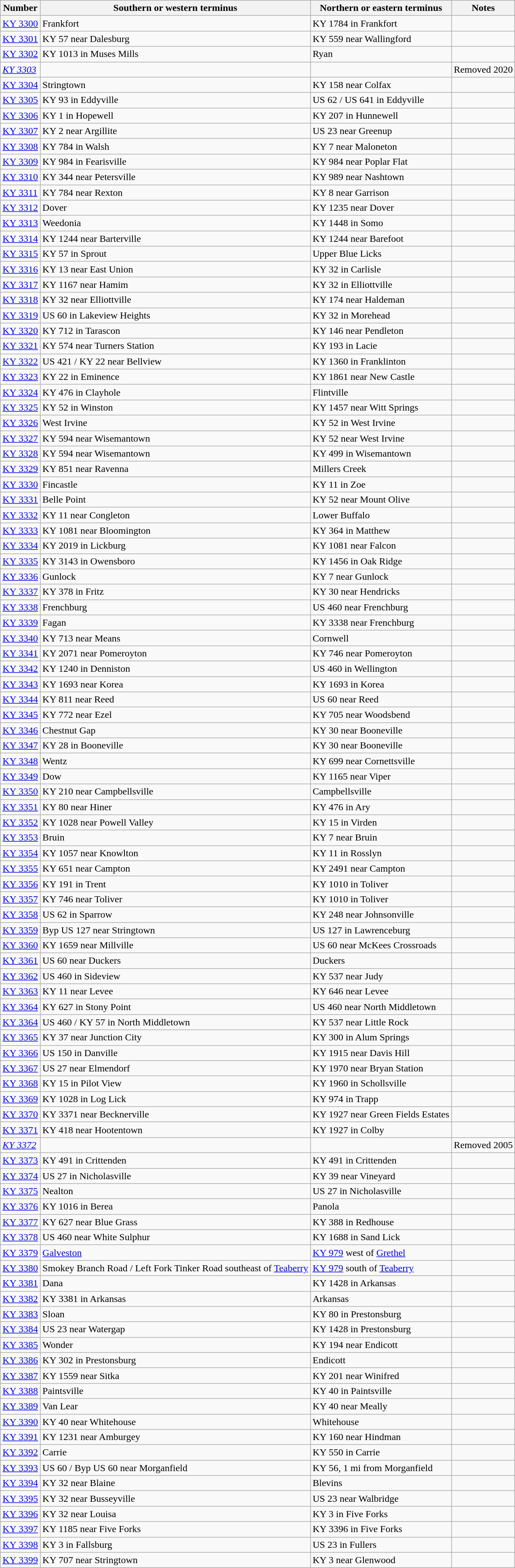<table class="wikitable sortable mw-collapsible">
<tr>
<th>Number</th>
<th>Southern or western terminus</th>
<th>Northern or eastern terminus</th>
<th>Notes</th>
</tr>
<tr>
<td> <a href='#'>KY 3300</a></td>
<td>Frankfort</td>
<td>KY 1784 in Frankfort</td>
<td></td>
</tr>
<tr>
<td> <a href='#'>KY 3301</a></td>
<td>KY 57 near Dalesburg</td>
<td>KY 559 near Wallingford</td>
<td></td>
</tr>
<tr>
<td> <a href='#'>KY 3302</a></td>
<td>KY 1013 in Muses Mills</td>
<td>Ryan</td>
<td></td>
</tr>
<tr>
<td> <em><a href='#'>KY 3303</a></em></td>
<td></td>
<td></td>
<td>Removed 2020</td>
</tr>
<tr>
<td> <a href='#'>KY 3304</a></td>
<td>Stringtown</td>
<td>KY 158 near Colfax</td>
<td></td>
</tr>
<tr>
<td> <a href='#'>KY 3305</a></td>
<td>KY 93 in Eddyville</td>
<td>US 62 / US 641 in Eddyville</td>
<td></td>
</tr>
<tr>
<td> <a href='#'>KY 3306</a></td>
<td>KY 1 in Hopewell</td>
<td>KY 207 in Hunnewell</td>
<td></td>
</tr>
<tr>
<td> <a href='#'>KY 3307</a></td>
<td>KY 2 near Argillite</td>
<td>US 23 near Greenup</td>
<td></td>
</tr>
<tr>
<td> <a href='#'>KY 3308</a></td>
<td>KY 784 in Walsh</td>
<td>KY 7 near Maloneton</td>
<td></td>
</tr>
<tr>
<td> <a href='#'>KY 3309</a></td>
<td>KY 984 in Fearisville</td>
<td>KY 984 near Poplar Flat</td>
<td></td>
</tr>
<tr>
<td> <a href='#'>KY 3310</a></td>
<td>KY 344 near Petersville</td>
<td>KY 989 near Nashtown</td>
<td></td>
</tr>
<tr>
<td> <a href='#'>KY 3311</a></td>
<td>KY 784 near Rexton</td>
<td>KY 8 near Garrison</td>
<td></td>
</tr>
<tr>
<td> <a href='#'>KY 3312</a></td>
<td>Dover</td>
<td>KY 1235 near Dover</td>
<td></td>
</tr>
<tr>
<td> <a href='#'>KY 3313</a></td>
<td>Weedonia</td>
<td>KY 1448 in Somo</td>
<td></td>
</tr>
<tr>
<td> <a href='#'>KY 3314</a></td>
<td>KY 1244 near Barterville</td>
<td>KY 1244 near Barefoot</td>
<td></td>
</tr>
<tr>
<td> <a href='#'>KY 3315</a></td>
<td>KY 57 in Sprout</td>
<td>Upper Blue Licks</td>
<td></td>
</tr>
<tr>
<td> <a href='#'>KY 3316</a></td>
<td>KY 13 near East Union</td>
<td>KY 32 in Carlisle</td>
<td></td>
</tr>
<tr>
<td> <a href='#'>KY 3317</a></td>
<td>KY 1167 near Hamim</td>
<td>KY 32 in Elliottville</td>
<td></td>
</tr>
<tr>
<td> <a href='#'>KY 3318</a></td>
<td>KY 32 near Elliottville</td>
<td>KY 174 near Haldeman</td>
<td></td>
</tr>
<tr>
<td> <a href='#'>KY 3319</a></td>
<td>US 60 in Lakeview Heights</td>
<td>KY 32 in Morehead</td>
<td></td>
</tr>
<tr>
<td> <a href='#'>KY 3320</a></td>
<td>KY 712 in Tarascon</td>
<td>KY 146 near Pendleton</td>
<td></td>
</tr>
<tr>
<td> <a href='#'>KY 3321</a></td>
<td>KY 574 near Turners Station</td>
<td>KY 193 in Lacie</td>
<td></td>
</tr>
<tr>
<td> <a href='#'>KY 3322</a></td>
<td>US 421 / KY 22 near Bellview</td>
<td>KY 1360 in Franklinton</td>
<td></td>
</tr>
<tr>
<td> <a href='#'>KY 3323</a></td>
<td>KY 22 in Eminence</td>
<td>KY 1861 near New Castle</td>
<td></td>
</tr>
<tr>
<td> <a href='#'>KY 3324</a></td>
<td>KY 476 in Clayhole</td>
<td>Flintville</td>
<td></td>
</tr>
<tr>
<td> <a href='#'>KY 3325</a></td>
<td>KY 52 in Winston</td>
<td>KY 1457 near Witt Springs</td>
<td></td>
</tr>
<tr>
<td> <a href='#'>KY 3326</a></td>
<td>West Irvine</td>
<td>KY 52 in West Irvine</td>
<td></td>
</tr>
<tr>
<td> <a href='#'>KY 3327</a></td>
<td>KY 594 near Wisemantown</td>
<td>KY 52 near West Irvine</td>
<td></td>
</tr>
<tr>
<td> <a href='#'>KY 3328</a></td>
<td>KY 594 near Wisemantown</td>
<td>KY 499 in Wisemantown</td>
<td></td>
</tr>
<tr>
<td> <a href='#'>KY 3329</a></td>
<td>KY 851 near Ravenna</td>
<td>Millers Creek</td>
<td></td>
</tr>
<tr>
<td> <a href='#'>KY 3330</a></td>
<td>Fincastle</td>
<td>KY 11 in Zoe</td>
<td></td>
</tr>
<tr>
<td> <a href='#'>KY 3331</a></td>
<td>Belle Point</td>
<td>KY 52 near Mount Olive</td>
<td></td>
</tr>
<tr>
<td> <a href='#'>KY 3332</a></td>
<td>KY 11 near Congleton</td>
<td>Lower Buffalo</td>
<td></td>
</tr>
<tr>
<td> <a href='#'>KY 3333</a></td>
<td>KY 1081 near Bloomington</td>
<td>KY 364 in Matthew</td>
<td></td>
</tr>
<tr>
<td> <a href='#'>KY 3334</a></td>
<td>KY 2019 in Lickburg</td>
<td>KY 1081 near Falcon</td>
<td></td>
</tr>
<tr>
<td> <a href='#'>KY 3335</a></td>
<td>KY 3143 in Owensboro</td>
<td>KY 1456 in Oak Ridge</td>
<td></td>
</tr>
<tr>
<td> <a href='#'>KY 3336</a></td>
<td>Gunlock</td>
<td>KY 7 near Gunlock</td>
<td></td>
</tr>
<tr>
<td> <a href='#'>KY 3337</a></td>
<td>KY 378 in Fritz</td>
<td>KY 30 near Hendricks</td>
<td></td>
</tr>
<tr>
<td> <a href='#'>KY 3338</a></td>
<td>Frenchburg</td>
<td>US 460 near Frenchburg</td>
<td></td>
</tr>
<tr>
<td> <a href='#'>KY 3339</a></td>
<td>Fagan</td>
<td>KY 3338 near Frenchburg</td>
<td></td>
</tr>
<tr>
<td> <a href='#'>KY 3340</a></td>
<td>KY 713 near Means</td>
<td>Cornwell</td>
<td></td>
</tr>
<tr>
<td> <a href='#'>KY 3341</a></td>
<td>KY 2071 near Pomeroyton</td>
<td>KY 746 near Pomeroyton</td>
<td></td>
</tr>
<tr>
<td> <a href='#'>KY 3342</a></td>
<td>KY 1240 in Denniston</td>
<td>US 460 in Wellington</td>
<td></td>
</tr>
<tr>
<td> <a href='#'>KY 3343</a></td>
<td>KY 1693 near Korea</td>
<td>KY 1693 in Korea</td>
<td></td>
</tr>
<tr>
<td> <a href='#'>KY 3344</a></td>
<td>KY 811 near Reed</td>
<td>US 60 near Reed</td>
<td></td>
</tr>
<tr>
<td> <a href='#'>KY 3345</a></td>
<td>KY 772 near Ezel</td>
<td>KY 705 near Woodsbend</td>
<td></td>
</tr>
<tr>
<td> <a href='#'>KY 3346</a></td>
<td>Chestnut Gap</td>
<td>KY 30 near Booneville</td>
<td></td>
</tr>
<tr>
<td> <a href='#'>KY 3347</a></td>
<td>KY 28 in Booneville</td>
<td>KY 30 near Booneville</td>
<td></td>
</tr>
<tr>
<td> <a href='#'>KY 3348</a></td>
<td>Wentz</td>
<td>KY 699 near Cornettsville</td>
<td></td>
</tr>
<tr>
<td> <a href='#'>KY 3349</a></td>
<td>Dow</td>
<td>KY 1165 near Viper</td>
<td></td>
</tr>
<tr>
<td> <a href='#'>KY 3350</a></td>
<td>KY 210 near Campbellsville</td>
<td>Campbellsville</td>
<td></td>
</tr>
<tr>
<td> <a href='#'>KY 3351</a></td>
<td>KY 80 near Hiner</td>
<td>KY 476 in Ary</td>
<td></td>
</tr>
<tr>
<td> <a href='#'>KY 3352</a></td>
<td>KY 1028 near Powell Valley</td>
<td>KY 15 in Virden</td>
<td></td>
</tr>
<tr>
<td> <a href='#'>KY 3353</a></td>
<td>Bruin</td>
<td>KY 7 near Bruin</td>
<td></td>
</tr>
<tr>
<td> <a href='#'>KY 3354</a></td>
<td>KY 1057 near Knowlton</td>
<td>KY 11 in Rosslyn</td>
<td></td>
</tr>
<tr>
<td> <a href='#'>KY 3355</a></td>
<td>KY 651 near Campton</td>
<td>KY 2491 near Campton</td>
<td></td>
</tr>
<tr>
<td> <a href='#'>KY 3356</a></td>
<td>KY 191 in Trent</td>
<td>KY 1010 in Toliver</td>
<td></td>
</tr>
<tr>
<td> <a href='#'>KY 3357</a></td>
<td>KY 746 near Toliver</td>
<td>KY 1010 in Toliver</td>
<td></td>
</tr>
<tr>
<td> <a href='#'>KY 3358</a></td>
<td>US 62 in Sparrow</td>
<td>KY 248 near Johnsonville</td>
<td></td>
</tr>
<tr>
<td> <a href='#'>KY 3359</a></td>
<td>Byp US 127 near Stringtown</td>
<td>US 127 in Lawrenceburg</td>
<td></td>
</tr>
<tr>
<td> <a href='#'>KY 3360</a></td>
<td>KY 1659 near Millville</td>
<td>US 60 near McKees Crossroads</td>
<td></td>
</tr>
<tr>
<td> <a href='#'>KY 3361</a></td>
<td>US 60 near Duckers</td>
<td>Duckers</td>
<td></td>
</tr>
<tr>
<td> <a href='#'>KY 3362</a></td>
<td>US 460 in Sideview</td>
<td>KY 537 near Judy</td>
<td></td>
</tr>
<tr>
<td> <a href='#'>KY 3363</a></td>
<td>KY 11 near Levee</td>
<td>KY 646 near Levee</td>
<td></td>
</tr>
<tr>
<td> <a href='#'>KY 3364</a></td>
<td>KY 627 in Stony Point</td>
<td>US 460 near North Middletown</td>
<td></td>
</tr>
<tr>
<td> <a href='#'>KY 3364</a></td>
<td>US 460 / KY 57 in North Middletown</td>
<td>KY 537 near Little Rock</td>
<td></td>
</tr>
<tr>
<td> <a href='#'>KY 3365</a></td>
<td>KY 37 near Junction City</td>
<td>KY 300 in Alum Springs</td>
<td></td>
</tr>
<tr>
<td> <a href='#'>KY 3366</a></td>
<td>US 150 in Danville</td>
<td>KY 1915 near Davis Hill</td>
<td></td>
</tr>
<tr>
<td> <a href='#'>KY 3367</a></td>
<td>US 27 near Elmendorf</td>
<td>KY 1970 near Bryan Station</td>
<td></td>
</tr>
<tr>
<td> <a href='#'>KY 3368</a></td>
<td>KY 15 in Pilot View</td>
<td>KY 1960 in Schollsville</td>
<td></td>
</tr>
<tr>
<td> <a href='#'>KY 3369</a></td>
<td>KY 1028 in Log Lick</td>
<td>KY 974 in Trapp</td>
<td></td>
</tr>
<tr>
<td> <a href='#'>KY 3370</a></td>
<td>KY 3371 near Becknerville</td>
<td>KY 1927 near Green Fields Estates</td>
<td></td>
</tr>
<tr>
<td> <a href='#'>KY 3371</a></td>
<td>KY 418 near Hootentown</td>
<td>KY 1927 in Colby</td>
<td></td>
</tr>
<tr>
<td><em> <a href='#'>KY 3372</a></em></td>
<td></td>
<td></td>
<td>Removed 2005</td>
</tr>
<tr>
<td> <a href='#'>KY 3373</a></td>
<td>KY 491 in Crittenden</td>
<td>KY 491 in Crittenden</td>
<td></td>
</tr>
<tr>
<td> <a href='#'>KY 3374</a></td>
<td>US 27 in Nicholasville</td>
<td>KY 39 near Vineyard</td>
<td></td>
</tr>
<tr>
<td> <a href='#'>KY 3375</a></td>
<td>Nealton</td>
<td>US 27 in Nicholasville</td>
<td></td>
</tr>
<tr>
<td> <a href='#'>KY 3376</a></td>
<td>KY 1016 in Berea</td>
<td>Panola</td>
<td></td>
</tr>
<tr>
<td> <a href='#'>KY 3377</a></td>
<td>KY 627 near Blue Grass</td>
<td>KY 388 in Redhouse</td>
<td></td>
</tr>
<tr>
<td> <a href='#'>KY 3378</a></td>
<td>US 460 near White Sulphur</td>
<td>KY 1688 in Sand Lick</td>
<td></td>
</tr>
<tr>
<td> <a href='#'>KY 3379</a></td>
<td><a href='#'>Galveston</a></td>
<td><a href='#'>KY 979</a> west of <a href='#'>Grethel</a></td>
<td></td>
</tr>
<tr>
<td> <a href='#'>KY 3380</a></td>
<td>Smokey Branch Road / Left Fork Tinker Road southeast of <a href='#'>Teaberry</a></td>
<td><a href='#'>KY 979</a> south of <a href='#'>Teaberry</a></td>
<td></td>
</tr>
<tr>
<td> <a href='#'>KY 3381</a></td>
<td>Dana</td>
<td>KY 1428 in Arkansas</td>
<td></td>
</tr>
<tr>
<td> <a href='#'>KY 3382</a></td>
<td>KY 3381 in Arkansas</td>
<td>Arkansas</td>
<td></td>
</tr>
<tr>
<td> <a href='#'>KY 3383</a></td>
<td>Sloan</td>
<td>KY 80 in Prestonsburg</td>
<td></td>
</tr>
<tr>
<td> <a href='#'>KY 3384</a></td>
<td>US 23 near Watergap</td>
<td>KY 1428 in Prestonsburg</td>
<td></td>
</tr>
<tr>
<td> <a href='#'>KY 3385</a></td>
<td>Wonder</td>
<td>KY 194 near Endicott</td>
<td></td>
</tr>
<tr>
<td> <a href='#'>KY 3386</a></td>
<td>KY 302 in Prestonsburg</td>
<td>Endicott</td>
<td></td>
</tr>
<tr>
<td> <a href='#'>KY 3387</a></td>
<td>KY 1559 near Sitka</td>
<td>KY 201 near Winifred</td>
<td></td>
</tr>
<tr>
<td> <a href='#'>KY 3388</a></td>
<td>Paintsville</td>
<td>KY 40 in Paintsville</td>
<td></td>
</tr>
<tr>
<td> <a href='#'>KY 3389</a></td>
<td>Van Lear</td>
<td>KY 40 near Meally</td>
<td></td>
</tr>
<tr>
<td> <a href='#'>KY 3390</a></td>
<td>KY 40 near Whitehouse</td>
<td>Whitehouse</td>
<td></td>
</tr>
<tr>
<td> <a href='#'>KY 3391</a></td>
<td>KY 1231 near Amburgey</td>
<td>KY 160 near Hindman</td>
<td></td>
</tr>
<tr>
<td> <a href='#'>KY 3392</a></td>
<td>Carrie</td>
<td>KY 550 in Carrie</td>
<td></td>
</tr>
<tr>
<td> <a href='#'>KY 3393</a></td>
<td>US 60 / Byp US 60 near Morganfield</td>
<td>KY 56, 1 mi from Morganfield</td>
<td></td>
</tr>
<tr>
<td> <a href='#'>KY 3394</a></td>
<td>KY 32 near Blaine</td>
<td>Blevins</td>
<td></td>
</tr>
<tr>
<td> <a href='#'>KY 3395</a></td>
<td>KY 32 near Busseyville</td>
<td>US 23 near Walbridge</td>
<td></td>
</tr>
<tr>
<td> <a href='#'>KY 3396</a></td>
<td>KY 32 near Louisa</td>
<td>KY 3 in Five Forks</td>
<td></td>
</tr>
<tr>
<td> <a href='#'>KY 3397</a></td>
<td>KY 1185 near Five Forks</td>
<td>KY 3396 in Five Forks</td>
<td></td>
</tr>
<tr>
<td> <a href='#'>KY 3398</a></td>
<td>KY 3 in Fallsburg</td>
<td>US 23 in Fullers</td>
<td></td>
</tr>
<tr>
<td> <a href='#'>KY 3399</a></td>
<td>KY 707 near Stringtown</td>
<td>KY 3 near Glenwood</td>
<td></td>
</tr>
</table>
